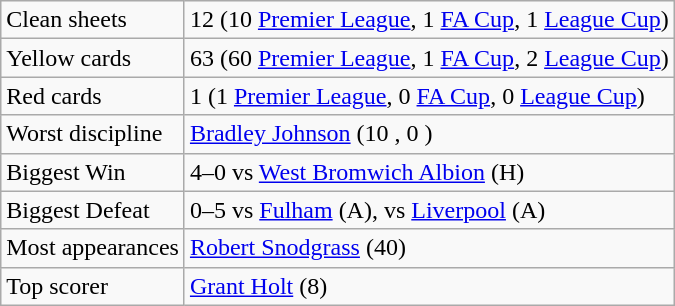<table class="wikitable">
<tr>
<td>Clean sheets</td>
<td>12 (10 <a href='#'>Premier League</a>, 1 <a href='#'>FA Cup</a>, 1 <a href='#'>League Cup</a>)</td>
</tr>
<tr>
<td>Yellow cards</td>
<td>63 (60 <a href='#'>Premier League</a>, 1 <a href='#'>FA Cup</a>, 2 <a href='#'>League Cup</a>)</td>
</tr>
<tr>
<td>Red cards</td>
<td>1 (1 <a href='#'>Premier League</a>, 0 <a href='#'>FA Cup</a>, 0 <a href='#'>League Cup</a>)</td>
</tr>
<tr>
<td>Worst discipline</td>
<td> <a href='#'>Bradley Johnson</a> (10 , 0 )</td>
</tr>
<tr>
<td>Biggest Win</td>
<td>4–0 vs <a href='#'>West Bromwich Albion</a> (H)</td>
</tr>
<tr>
<td>Biggest Defeat</td>
<td>0–5 vs <a href='#'>Fulham</a> (A), vs <a href='#'>Liverpool</a> (A)</td>
</tr>
<tr>
<td>Most appearances</td>
<td> <a href='#'>Robert Snodgrass</a> (40)</td>
</tr>
<tr>
<td>Top scorer</td>
<td> <a href='#'>Grant Holt</a> (8)</td>
</tr>
</table>
